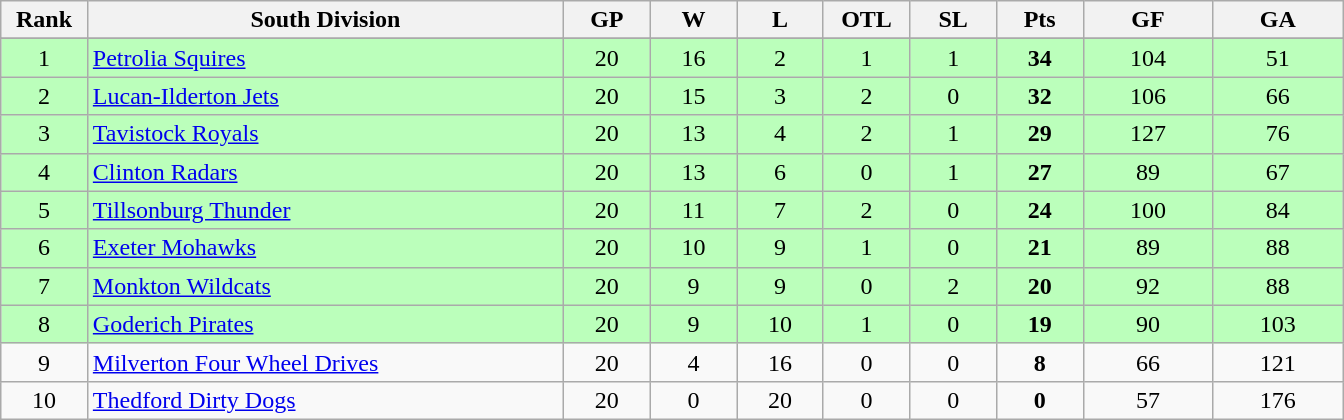<table class="wikitable" style="text-align:center" width:50em">
<tr>
<th bgcolor="#DDDDFF" width="5%">Rank</th>
<th bgcolor="#DDDDFF" width="27.5%">South Division</th>
<th bgcolor="#DDDDFF" width="5%">GP</th>
<th bgcolor="#DDDDFF" width="5%">W</th>
<th bgcolor="#DDDDFF" width="5%">L</th>
<th bgcolor="#DDDDFF" width="5%">OTL</th>
<th bgcolor="#DDDDFF" width="5%">SL</th>
<th bgcolor="#DDDDFF" width="5%">Pts</th>
<th bgcolor="#DDDDFF" width="7.5%">GF</th>
<th bgcolor="#DDDDFF" width="7.5%">GA</th>
</tr>
<tr>
</tr>
<tr bgcolor="#bbffbb">
<td>1</td>
<td align=left><a href='#'>Petrolia Squires</a></td>
<td>20</td>
<td>16</td>
<td>2</td>
<td>1</td>
<td>1</td>
<td><strong>34</strong></td>
<td>104</td>
<td>51</td>
</tr>
<tr bgcolor="#bbffbb">
<td>2</td>
<td align=left><a href='#'>Lucan-Ilderton Jets</a></td>
<td>20</td>
<td>15</td>
<td>3</td>
<td>2</td>
<td>0</td>
<td><strong>32</strong></td>
<td>106</td>
<td>66</td>
</tr>
<tr bgcolor="#bbffbb">
<td>3</td>
<td align=left><a href='#'>Tavistock Royals</a></td>
<td>20</td>
<td>13</td>
<td>4</td>
<td>2</td>
<td>1</td>
<td><strong>29</strong></td>
<td>127</td>
<td>76</td>
</tr>
<tr bgcolor="#bbffbb">
<td>4</td>
<td align=left><a href='#'>Clinton Radars</a></td>
<td>20</td>
<td>13</td>
<td>6</td>
<td>0</td>
<td>1</td>
<td><strong>27</strong></td>
<td>89</td>
<td>67</td>
</tr>
<tr bgcolor="#bbffbb">
<td>5</td>
<td align=left><a href='#'>Tillsonburg Thunder</a></td>
<td>20</td>
<td>11</td>
<td>7</td>
<td>2</td>
<td>0</td>
<td><strong>24</strong></td>
<td>100</td>
<td>84</td>
</tr>
<tr bgcolor="#bbffbb">
<td>6</td>
<td align=left><a href='#'>Exeter Mohawks</a></td>
<td>20</td>
<td>10</td>
<td>9</td>
<td>1</td>
<td>0</td>
<td><strong>21</strong></td>
<td>89</td>
<td>88</td>
</tr>
<tr bgcolor="#bbffbb">
<td>7</td>
<td align=left><a href='#'>Monkton Wildcats</a></td>
<td>20</td>
<td>9</td>
<td>9</td>
<td>0</td>
<td>2</td>
<td><strong>20</strong></td>
<td>92</td>
<td>88</td>
</tr>
<tr bgcolor="#bbffbb">
<td>8</td>
<td align=left><a href='#'>Goderich Pirates</a></td>
<td>20</td>
<td>9</td>
<td>10</td>
<td>1</td>
<td>0</td>
<td><strong>19</strong></td>
<td>90</td>
<td>103</td>
</tr>
<tr>
<td>9</td>
<td align=left><a href='#'>Milverton Four Wheel Drives</a></td>
<td>20</td>
<td>4</td>
<td>16</td>
<td>0</td>
<td>0</td>
<td><strong>8</strong></td>
<td>66</td>
<td>121</td>
</tr>
<tr>
<td>10</td>
<td align=left><a href='#'>Thedford Dirty Dogs</a></td>
<td>20</td>
<td>0</td>
<td>20</td>
<td>0</td>
<td>0</td>
<td><strong>0</strong></td>
<td>57</td>
<td>176</td>
</tr>
</table>
